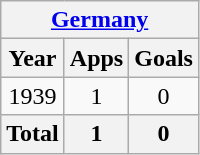<table class="wikitable" style="text-align:center">
<tr>
<th colspan=3><a href='#'>Germany</a></th>
</tr>
<tr>
<th>Year</th>
<th>Apps</th>
<th>Goals</th>
</tr>
<tr>
<td>1939</td>
<td>1</td>
<td>0</td>
</tr>
<tr>
<th>Total</th>
<th>1</th>
<th>0</th>
</tr>
</table>
